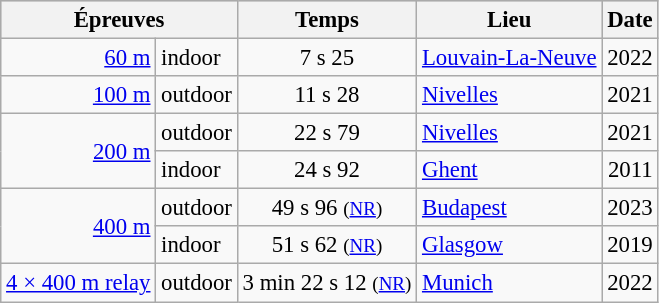<table class="wikitable" style="font-size: 95%;">
<tr bgcolor="cccccc">
<th scope=col colspan=2>Épreuves</th>
<th scope=col>Temps</th>
<th scope=col>Lieu</th>
<th scope=col>Date</th>
</tr>
<tr>
<td align="right"><a href='#'>60 m</a></td>
<td>indoor</td>
<td align="center">7 s 25</td>
<td> <a href='#'>Louvain-La-Neuve</a></td>
<td align=right>2022</td>
</tr>
<tr>
<td align="right"><a href='#'>100 m</a></td>
<td>outdoor</td>
<td align="center">11 s 28</td>
<td> <a href='#'>Nivelles</a></td>
<td align=right>2021</td>
</tr>
<tr>
<td rowspan=2 align="right"><a href='#'>200 m</a></td>
<td>outdoor</td>
<td align="center">22 s 79</td>
<td> <a href='#'>Nivelles</a></td>
<td align=right>2021</td>
</tr>
<tr>
<td>indoor</td>
<td align="center">24 s 92</td>
<td> <a href='#'>Ghent</a></td>
<td align=right>2011</td>
</tr>
<tr>
<td rowspan=2 align="right"><a href='#'>400 m</a></td>
<td>outdoor</td>
<td align="center">49 s 96 <small>(<a href='#'>NR</a>)</small></td>
<td> <a href='#'>Budapest</a></td>
<td align=right>2023</td>
</tr>
<tr>
<td>indoor</td>
<td align="center">51 s 62 <small>(<a href='#'>NR</a>)</small></td>
<td> <a href='#'>Glasgow</a></td>
<td align=right>2019</td>
</tr>
<tr>
<td align="right"><a href='#'>4 × 400 m relay</a></td>
<td>outdoor</td>
<td align="center">3 min 22 s 12 <small>(<a href='#'>NR</a>)</small></td>
<td> <a href='#'>Munich</a></td>
<td align=right>2022</td>
</tr>
</table>
